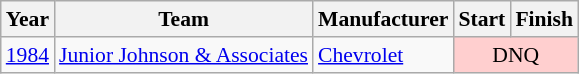<table class="wikitable" style="font-size: 90%;">
<tr>
<th>Year</th>
<th>Team</th>
<th>Manufacturer</th>
<th>Start</th>
<th>Finish</th>
</tr>
<tr>
<td><a href='#'>1984</a></td>
<td><a href='#'>Junior Johnson & Associates</a></td>
<td><a href='#'>Chevrolet</a></td>
<td align=center colspan=2 style="background:#FFCFCF;">DNQ</td>
</tr>
</table>
